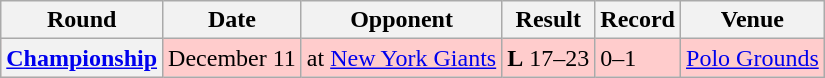<table class="wikitable">
<tr>
<th>Round</th>
<th>Date</th>
<th>Opponent</th>
<th>Result</th>
<th>Record</th>
<th>Venue</th>
</tr>
<tr style="background:#fcc">
<th><a href='#'>Championship</a></th>
<td>December 11</td>
<td>at <a href='#'>New York Giants</a></td>
<td><strong>L</strong> 17–23</td>
<td>0–1</td>
<td><a href='#'>Polo Grounds</a></td>
</tr>
</table>
